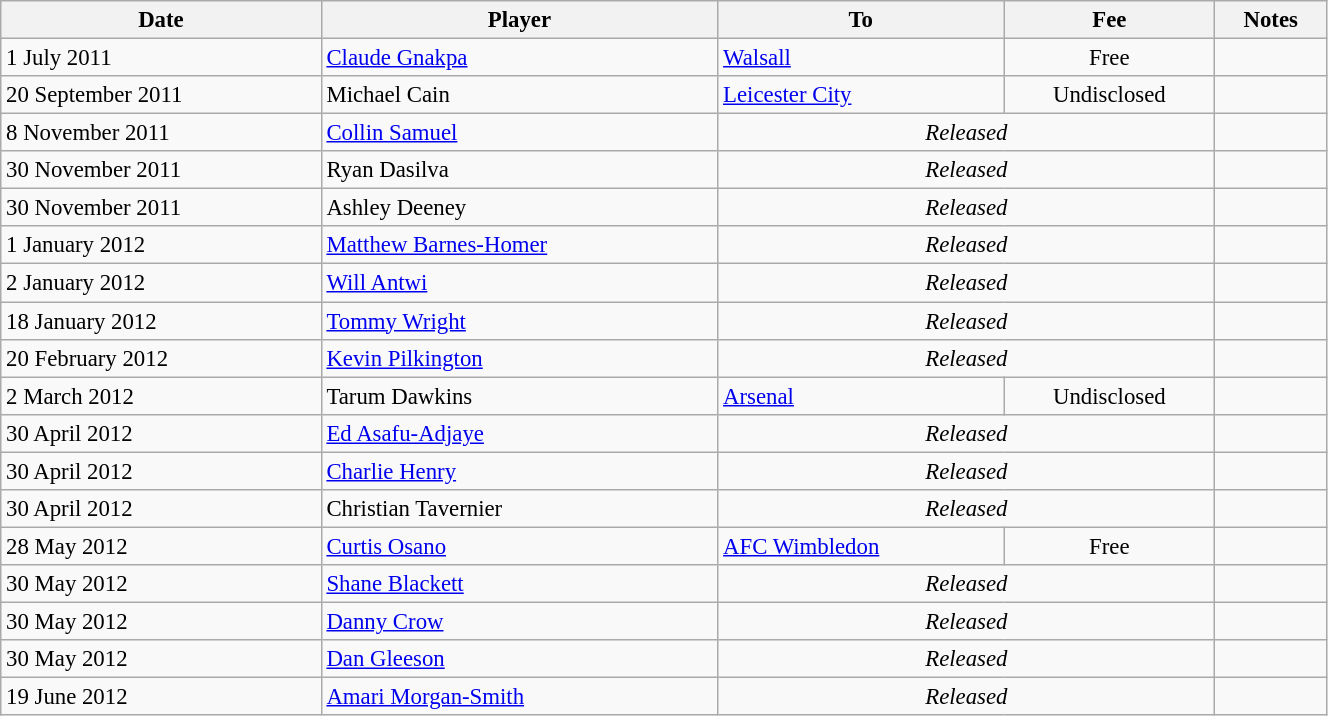<table class="wikitable" style="text-align:center; font-size:95%;width:70%; text-align:left">
<tr>
<th>Date</th>
<th>Player</th>
<th>To</th>
<th>Fee</th>
<th>Notes</th>
</tr>
<tr>
<td>1 July 2011</td>
<td> <a href='#'>Claude Gnakpa</a></td>
<td><a href='#'>Walsall</a></td>
<td style="text-align:center;">Free</td>
<td style="text-align:center;"></td>
</tr>
<tr>
<td>20 September 2011</td>
<td> Michael Cain</td>
<td><a href='#'>Leicester City</a></td>
<td style="text-align:center;">Undisclosed</td>
<td style="text-align:center;"></td>
</tr>
<tr>
<td>8 November 2011</td>
<td> <a href='#'>Collin Samuel</a></td>
<td align="center" colspan=2><em>Released</em></td>
<td align="center"></td>
</tr>
<tr>
<td>30 November 2011</td>
<td> Ryan Dasilva</td>
<td align="center" colspan=2><em>Released</em></td>
<td align="center"></td>
</tr>
<tr>
<td>30 November 2011</td>
<td> Ashley Deeney</td>
<td align="center" colspan=2><em>Released</em></td>
<td align="center"></td>
</tr>
<tr>
<td>1 January 2012</td>
<td> <a href='#'>Matthew Barnes-Homer</a></td>
<td align="center" colspan=2><em>Released</em></td>
<td align="center"></td>
</tr>
<tr>
<td>2 January 2012</td>
<td> <a href='#'>Will Antwi</a></td>
<td align="center" colspan=2><em>Released</em></td>
<td align="center"></td>
</tr>
<tr>
<td>18 January 2012</td>
<td> <a href='#'>Tommy Wright</a></td>
<td align="center" colspan=2><em>Released</em></td>
<td align="center"></td>
</tr>
<tr>
<td>20 February 2012</td>
<td> <a href='#'>Kevin Pilkington</a></td>
<td align="center" colspan=2><em>Released</em></td>
<td align="center"></td>
</tr>
<tr>
<td>2 March 2012</td>
<td> Tarum Dawkins</td>
<td><a href='#'>Arsenal</a></td>
<td style="text-align:center;">Undisclosed</td>
<td style="text-align:center;"></td>
</tr>
<tr>
<td>30 April 2012</td>
<td> <a href='#'>Ed Asafu-Adjaye</a></td>
<td align="center" colspan=2><em>Released</em></td>
<td align="center"></td>
</tr>
<tr>
<td>30 April 2012</td>
<td> <a href='#'>Charlie Henry</a></td>
<td align="center" colspan=2><em>Released</em></td>
<td align="center"></td>
</tr>
<tr>
<td>30 April 2012</td>
<td> Christian Tavernier</td>
<td align="center" colspan=2><em>Released</em></td>
<td align="center"></td>
</tr>
<tr>
<td>28 May 2012</td>
<td> <a href='#'>Curtis Osano</a></td>
<td><a href='#'>AFC Wimbledon</a></td>
<td style="text-align:center;">Free</td>
<td style="text-align:center;"></td>
</tr>
<tr>
<td>30 May 2012</td>
<td> <a href='#'>Shane Blackett</a></td>
<td align="center" colspan=2><em>Released</em></td>
<td align="center"></td>
</tr>
<tr>
<td>30 May 2012</td>
<td> <a href='#'>Danny Crow</a></td>
<td align="center" colspan=2><em>Released</em></td>
<td align="center"></td>
</tr>
<tr>
<td>30 May 2012</td>
<td> <a href='#'>Dan Gleeson</a></td>
<td align="center" colspan=2><em>Released</em></td>
<td align="center"></td>
</tr>
<tr>
<td>19 June 2012</td>
<td> <a href='#'>Amari Morgan-Smith</a></td>
<td align="center" colspan=2><em>Released</em></td>
<td align="center"></td>
</tr>
</table>
